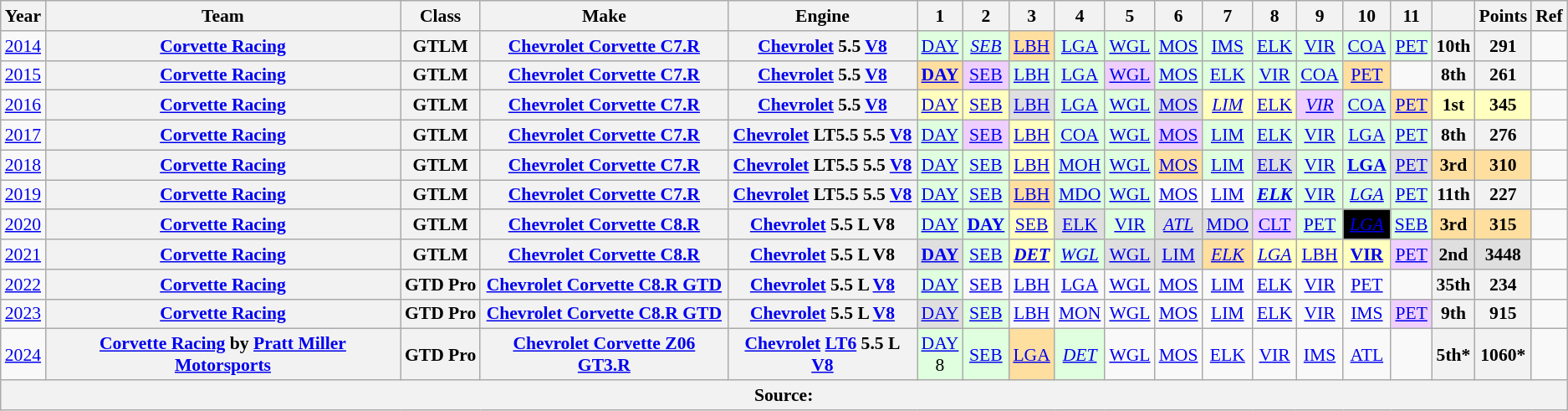<table class="wikitable" style="text-align:center; font-size:90%">
<tr>
<th>Year</th>
<th>Team</th>
<th>Class</th>
<th>Make</th>
<th>Engine</th>
<th>1</th>
<th>2</th>
<th>3</th>
<th>4</th>
<th>5</th>
<th>6</th>
<th>7</th>
<th>8</th>
<th>9</th>
<th>10</th>
<th>11</th>
<th></th>
<th>Points</th>
<th>Ref</th>
</tr>
<tr>
<td><a href='#'>2014</a></td>
<th><a href='#'>Corvette Racing</a></th>
<th>GTLM</th>
<th><a href='#'>Chevrolet Corvette C7.R</a></th>
<th><a href='#'>Chevrolet</a> 5.5 <a href='#'>V8</a></th>
<td style="background:#DFFFDF;"><a href='#'>DAY</a><br></td>
<td style="background:#DFFFDF;"><em><a href='#'>SEB</a></em><br></td>
<td style="background:#FFDF9F;"><a href='#'>LBH</a><br></td>
<td style="background:#DFFFDF;"><a href='#'>LGA</a><br></td>
<td style="background:#DFFFDF;"><a href='#'>WGL</a><br></td>
<td style="background:#DFFFDF;"><a href='#'>MOS</a><br></td>
<td style="background:#DFFFDF;"><a href='#'>IMS</a><br></td>
<td style="background:#DFFFDF;"><a href='#'>ELK</a><br></td>
<td style="background:#DFFFDF;"><a href='#'>VIR</a><br></td>
<td style="background:#DFFFDF;"><a href='#'>COA</a><br></td>
<td style="background:#DFFFDF;"><a href='#'>PET</a><br></td>
<th>10th</th>
<th>291</th>
<td></td>
</tr>
<tr>
<td><a href='#'>2015</a></td>
<th><a href='#'>Corvette Racing</a></th>
<th>GTLM</th>
<th><a href='#'>Chevrolet Corvette C7.R</a></th>
<th><a href='#'>Chevrolet</a> 5.5 <a href='#'>V8</a></th>
<td style="background:#FFDF9F;"><strong><a href='#'>DAY</a></strong><br></td>
<td style="background:#EFCFFF;"><a href='#'>SEB</a><br></td>
<td style="background:#DFFFDF;"><a href='#'>LBH</a><br></td>
<td style="background:#DFFFDF;"><a href='#'>LGA</a><br></td>
<td style="background:#EFCFFF;"><a href='#'>WGL</a><br></td>
<td style="background:#DFFFDF;"><a href='#'>MOS</a><br></td>
<td style="background:#DFFFDF;"><a href='#'>ELK</a><br></td>
<td style="background:#DFFFDF;"><a href='#'>VIR</a><br></td>
<td style="background:#DFFFDF;"><a href='#'>COA</a><br></td>
<td style="background:#FFDF9F;"><a href='#'>PET</a><br></td>
<td></td>
<th>8th</th>
<th>261</th>
<td></td>
</tr>
<tr>
<td><a href='#'>2016</a></td>
<th><a href='#'>Corvette Racing</a></th>
<th>GTLM</th>
<th><a href='#'>Chevrolet Corvette C7.R</a></th>
<th><a href='#'>Chevrolet</a> 5.5 <a href='#'>V8</a></th>
<td style="background:#FFFFBF;"><a href='#'>DAY</a><br></td>
<td style="background:#FFFFBF;"><a href='#'>SEB</a><br></td>
<td style="background:#DFDFDF;"><a href='#'>LBH</a><br></td>
<td style="background:#DFFFDF;"><a href='#'>LGA</a><br></td>
<td style="background:#DFFFDF;"><a href='#'>WGL</a><br></td>
<td style="background:#DFDFDF;"><a href='#'>MOS</a><br></td>
<td style="background:#FFFFBF;"><em><a href='#'>LIM</a></em><br></td>
<td style="background:#FFFFBF;"><a href='#'>ELK</a><br></td>
<td style="background:#EFCFFF;"><em><a href='#'>VIR</a></em><br></td>
<td style="background:#DFFFDF;"><a href='#'>COA</a><br></td>
<td style="background:#FFDF9F;"><a href='#'>PET</a><br></td>
<th style="background:#FFFFBF;">1st</th>
<th style="background:#FFFFBF;">345</th>
<td></td>
</tr>
<tr>
<td><a href='#'>2017</a></td>
<th><a href='#'>Corvette Racing</a></th>
<th>GTLM</th>
<th><a href='#'>Chevrolet Corvette C7.R</a></th>
<th><a href='#'>Chevrolet</a> LT5.5 5.5 <a href='#'>V8</a></th>
<td style="background:#DFFFDF;"><a href='#'>DAY</a><br></td>
<td style="background:#EFCFFF;"><a href='#'>SEB</a><br></td>
<td style="background:#FFFFBF;"><a href='#'>LBH</a><br></td>
<td style="background:#DFFFDF;"><a href='#'>COA</a><br></td>
<td style="background:#DFFFDF;"><a href='#'>WGL</a><br></td>
<td style="background:#EFCFFF;"><a href='#'>MOS</a><br></td>
<td style="background:#DFFFDF;"><a href='#'>LIM</a><br></td>
<td style="background:#DFFFDF;"><a href='#'>ELK</a><br></td>
<td style="background:#DFFFDF;"><a href='#'>VIR</a><br></td>
<td style="background:#DFFFDF;"><a href='#'>LGA</a><br></td>
<td style="background:#DFFFDF;"><a href='#'>PET</a><br></td>
<th>8th</th>
<th>276</th>
<td></td>
</tr>
<tr>
<td><a href='#'>2018</a></td>
<th><a href='#'>Corvette Racing</a></th>
<th>GTLM</th>
<th><a href='#'>Chevrolet Corvette C7.R</a></th>
<th><a href='#'>Chevrolet</a> LT5.5 5.5 <a href='#'>V8</a></th>
<td style="background:#DFFFDF;"><a href='#'>DAY</a><br></td>
<td style="background:#DFFFDF;"><a href='#'>SEB</a><br></td>
<td style="background:#FFFFBF;"><a href='#'>LBH</a><br></td>
<td style="background:#DFFFDF;"><a href='#'>MOH</a><br></td>
<td style="background:#DFFFDF;"><a href='#'>WGL</a><br></td>
<td style="background:#FFDF9F;"><a href='#'>MOS</a><br></td>
<td style="background:#DFFFDF;"><a href='#'>LIM</a><br></td>
<td style="background:#DFDFDF;"><a href='#'>ELK</a><br></td>
<td style="background:#DFFFDF;"><a href='#'>VIR</a><br></td>
<td style="background:#DFFFDF;"><strong><a href='#'>LGA</a></strong><br></td>
<td style="background:#DFDFDF;"><a href='#'>PET</a><br></td>
<th style="background:#FFDF9F;">3rd</th>
<th style="background:#FFDF9F;">310</th>
<td></td>
</tr>
<tr>
<td><a href='#'>2019</a></td>
<th><a href='#'>Corvette Racing</a></th>
<th>GTLM</th>
<th><a href='#'>Chevrolet Corvette C7.R</a></th>
<th><a href='#'>Chevrolet</a> LT5.5 5.5 <a href='#'>V8</a></th>
<td style="background:#DFFFDF;"><a href='#'>DAY</a><br></td>
<td style="background:#DFFFDF;"><a href='#'>SEB</a><br></td>
<td style="background:#FFDF9F;"><a href='#'>LBH</a><br></td>
<td style="background:#DFFFDF;"><a href='#'>MDO</a><br></td>
<td style="background:#DFFFDF;"><a href='#'>WGL</a><br></td>
<td><a href='#'>MOS</a><br></td>
<td><a href='#'>LIM</a><br></td>
<td style="background:#DFFFDF;"><strong><em><a href='#'>ELK</a></em></strong><br></td>
<td style="background:#DFFFDF;"><a href='#'>VIR</a><br></td>
<td style="background:#DFFFDF;"><em><a href='#'>LGA</a></em><br></td>
<td style="background:#DFFFDF;"><a href='#'>PET</a><br></td>
<th>11th</th>
<th>227</th>
<td></td>
</tr>
<tr>
<td><a href='#'>2020</a></td>
<th><a href='#'>Corvette Racing</a></th>
<th>GTLM</th>
<th><a href='#'>Chevrolet Corvette C8.R</a></th>
<th><a href='#'>Chevrolet</a> 5.5 L V8</th>
<td style="background:#DFFFDF;"><a href='#'>DAY</a><br></td>
<td style="background:#DFFFDF;"><strong><a href='#'>DAY</a></strong><br></td>
<td style="background:#FFFFBF;"><a href='#'>SEB</a><br></td>
<td style="background:#DFDFDF;"><a href='#'>ELK</a><br></td>
<td style="background:#DFFFDF;"><a href='#'>VIR</a><br></td>
<td style="background:#DFDFDF;"><em><a href='#'>ATL</a></em><br></td>
<td style="background:#DFDFDF;"><a href='#'>MDO</a><br></td>
<td style="background:#EFCFFF;"><a href='#'>CLT</a><br></td>
<td style="background:#DFFFDF;"><a href='#'>PET</a><br></td>
<td style="background:#000000; color:white"><em><span><a href='#'>LGA</a></span></em><br></td>
<td style="background:#DFFFDF;"><a href='#'>SEB</a><br></td>
<th style="background:#FFDF9F;">3rd</th>
<th style="background:#FFDF9F;">315</th>
<td></td>
</tr>
<tr>
<td><a href='#'>2021</a></td>
<th><a href='#'>Corvette Racing</a></th>
<th>GTLM</th>
<th><a href='#'>Chevrolet Corvette C8.R</a></th>
<th><a href='#'>Chevrolet</a> 5.5 L V8</th>
<td style="background:#DFDFDF;"><strong><a href='#'>DAY</a></strong><br></td>
<td style="background:#DFFFDF;"><a href='#'>SEB</a><br></td>
<td style="background:#FFFFBF;"><strong><em><a href='#'>DET</a></em></strong><br></td>
<td style="background:#DFFFDF;"><em><a href='#'>WGL</a></em><br></td>
<td style="background:#DFDFDF;"><a href='#'>WGL</a><br></td>
<td style="background:#DFDFDF;"><a href='#'>LIM</a><br></td>
<td style="background:#FFDF9F;"><em><a href='#'>ELK</a></em><br></td>
<td style="background:#FFFFBF;"><em><a href='#'>LGA</a></em><br></td>
<td style="background:#FFFFBF;"><a href='#'>LBH</a><br></td>
<td style="background:#FFFFBF;"><strong><a href='#'>VIR</a></strong><br></td>
<td style="background:#EFCFFF;"><a href='#'>PET</a><br></td>
<th style="background:#DFDFDF;">2nd</th>
<th style="background:#DFDFDF;">3448</th>
<td></td>
</tr>
<tr>
<td><a href='#'>2022</a></td>
<th><a href='#'>Corvette Racing</a></th>
<th>GTD Pro</th>
<th><a href='#'>Chevrolet Corvette C8.R GTD</a></th>
<th><a href='#'>Chevrolet</a> 5.5 L <a href='#'>V8</a></th>
<td style="background:#DFFFDF;"><a href='#'>DAY</a><br></td>
<td style="background:"><a href='#'>SEB</a><br></td>
<td style="background:"><a href='#'>LBH</a><br></td>
<td style="background:"><a href='#'>LGA</a><br></td>
<td style="background:"><a href='#'>WGL</a><br></td>
<td style="background:"><a href='#'>MOS</a><br></td>
<td style="background:"><a href='#'>LIM</a><br></td>
<td style="background:"><a href='#'>ELK</a><br></td>
<td style="background:"><a href='#'>VIR</a><br></td>
<td style="background:"><a href='#'>PET</a><br></td>
<td></td>
<th>35th</th>
<th>234</th>
<td></td>
</tr>
<tr>
<td><a href='#'>2023</a></td>
<th><a href='#'>Corvette Racing</a></th>
<th>GTD Pro</th>
<th><a href='#'>Chevrolet Corvette C8.R GTD</a></th>
<th><a href='#'>Chevrolet</a> 5.5 L <a href='#'>V8</a></th>
<td style="background:#DFDFDF;"><a href='#'>DAY</a><br></td>
<td style="background:#DFFFDF;"><a href='#'>SEB</a><br></td>
<td><a href='#'>LBH</a><br></td>
<td><a href='#'>MON</a><br></td>
<td><a href='#'>WGL</a><br></td>
<td><a href='#'>MOS</a><br></td>
<td><a href='#'>LIM</a><br></td>
<td><a href='#'>ELK</a><br></td>
<td><a href='#'>VIR</a><br></td>
<td><a href='#'>IMS</a></td>
<td style="background:#EFCFFF;"><a href='#'>PET</a><br></td>
<th>9th</th>
<th>915</th>
<td></td>
</tr>
<tr>
<td><a href='#'>2024</a></td>
<th><a href='#'>Corvette Racing</a> by <a href='#'>Pratt Miller Motorsports</a></th>
<th>GTD Pro</th>
<th><a href='#'>Chevrolet Corvette Z06 GT3.R</a></th>
<th><a href='#'>Chevrolet</a> <a href='#'>LT6</a> 5.5 L <a href='#'>V8</a></th>
<td style="background:#DFFFDF;"><a href='#'>DAY</a><br>8</td>
<td style="background:#DFFFDF;"><a href='#'>SEB</a><br></td>
<td style="background:#FFDF9F;"><a href='#'>LGA</a><br></td>
<td style="background:#DFFFDF;"><em><a href='#'>DET</a></em><br></td>
<td><a href='#'>WGL</a></td>
<td><a href='#'>MOS</a></td>
<td><a href='#'>ELK</a></td>
<td><a href='#'>VIR</a></td>
<td><a href='#'>IMS</a></td>
<td><a href='#'>ATL</a></td>
<td></td>
<th>5th*</th>
<th>1060*</th>
<td></td>
</tr>
<tr>
<th colspan="19">Source:</th>
</tr>
</table>
